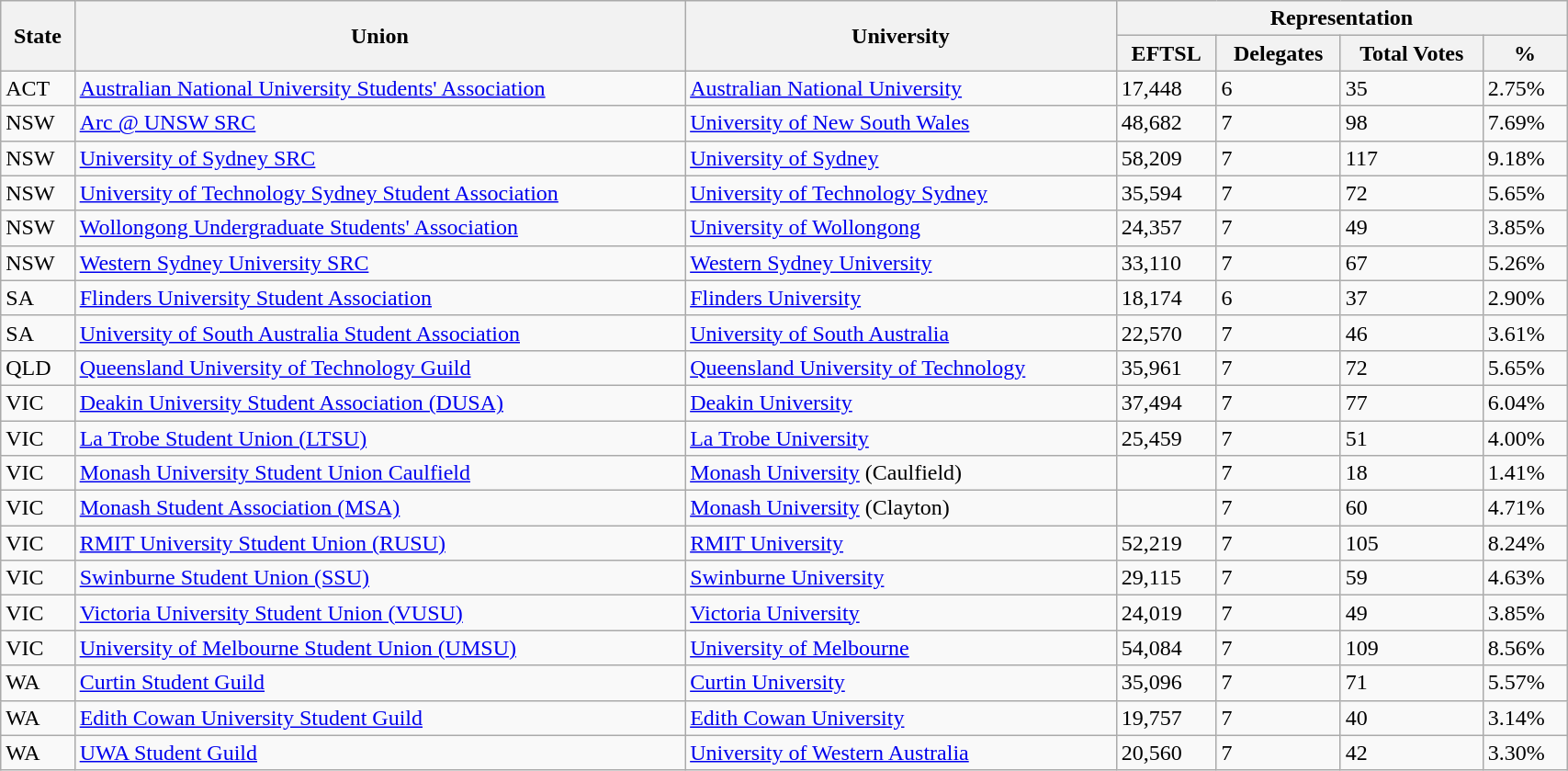<table class="wikitable sortable" width="90%" "margin: auto;">
<tr>
<th rowspan="2">State</th>
<th rowspan="2">Union</th>
<th rowspan="2">University</th>
<th colspan="4">Representation</th>
</tr>
<tr>
<th>EFTSL</th>
<th>Delegates</th>
<th>Total Votes</th>
<th>%</th>
</tr>
<tr>
<td>ACT</td>
<td><a href='#'>Australian National University Students' Association</a></td>
<td style="text-align:auto;"><a href='#'>Australian National University</a></td>
<td>17,448</td>
<td>6</td>
<td>35</td>
<td>2.75%</td>
</tr>
<tr>
<td>NSW</td>
<td><a href='#'>Arc @ UNSW SRC</a></td>
<td style="text-align:auto;"><a href='#'>University of New South Wales</a></td>
<td>48,682</td>
<td>7</td>
<td>98</td>
<td>7.69%</td>
</tr>
<tr>
<td>NSW</td>
<td><a href='#'>University of Sydney SRC</a></td>
<td style="text-align:auto;"><a href='#'>University of Sydney</a></td>
<td>58,209</td>
<td>7</td>
<td>117</td>
<td>9.18%</td>
</tr>
<tr>
<td>NSW</td>
<td><a href='#'>University of Technology Sydney Student Association</a></td>
<td style="text-align:auto;"><a href='#'>University of Technology Sydney</a></td>
<td>35,594</td>
<td>7</td>
<td>72</td>
<td>5.65%</td>
</tr>
<tr>
<td>NSW</td>
<td><a href='#'>Wollongong Undergraduate Students' Association</a></td>
<td style="text-align:auto;"><a href='#'>University of Wollongong</a></td>
<td>24,357</td>
<td>7</td>
<td>49</td>
<td>3.85%</td>
</tr>
<tr>
<td>NSW</td>
<td><a href='#'>Western Sydney University SRC</a></td>
<td style="text-align:auto;"><a href='#'>Western Sydney University</a></td>
<td>33,110</td>
<td>7</td>
<td>67</td>
<td>5.26%</td>
</tr>
<tr>
<td>SA</td>
<td><a href='#'>Flinders University Student Association</a></td>
<td style="text-align:auto;"><a href='#'>Flinders University</a></td>
<td>18,174</td>
<td>6</td>
<td>37</td>
<td>2.90%</td>
</tr>
<tr>
<td>SA</td>
<td><a href='#'>University of South Australia Student Association</a></td>
<td style="text-align:auto;"><a href='#'>University of South Australia</a></td>
<td>22,570</td>
<td>7</td>
<td>46</td>
<td>3.61%</td>
</tr>
<tr>
<td>QLD</td>
<td><a href='#'>Queensland University of Technology Guild</a></td>
<td style="text-align:auto;"><a href='#'>Queensland University of Technology</a></td>
<td>35,961</td>
<td>7</td>
<td>72</td>
<td>5.65%</td>
</tr>
<tr>
<td>VIC</td>
<td><a href='#'>Deakin University Student Association (DUSA)</a></td>
<td style="text-align:auto;"><a href='#'>Deakin University</a></td>
<td>37,494</td>
<td>7</td>
<td>77</td>
<td>6.04%</td>
</tr>
<tr>
<td>VIC</td>
<td><a href='#'>La Trobe Student Union (LTSU)</a></td>
<td style="text-align:auto;"><a href='#'>La Trobe University</a></td>
<td>25,459</td>
<td>7</td>
<td>51</td>
<td>4.00%</td>
</tr>
<tr>
<td>VIC</td>
<td><a href='#'>Monash University Student Union Caulfield</a></td>
<td><a href='#'>Monash University</a> (Caulfield)</td>
<td></td>
<td>7</td>
<td>18</td>
<td>1.41%</td>
</tr>
<tr>
<td>VIC</td>
<td><a href='#'>Monash Student Association (MSA)</a></td>
<td style="text-align:auto;"><a href='#'>Monash University</a> (Clayton)</td>
<td></td>
<td>7</td>
<td>60</td>
<td>4.71%</td>
</tr>
<tr>
<td>VIC</td>
<td><a href='#'>RMIT University Student Union (RUSU)</a></td>
<td style="text-align:auto;"><a href='#'>RMIT University</a></td>
<td>52,219</td>
<td>7</td>
<td>105</td>
<td>8.24%</td>
</tr>
<tr>
<td>VIC</td>
<td><a href='#'>Swinburne Student Union (SSU)</a></td>
<td style="text-align:auto;"><a href='#'>Swinburne University</a></td>
<td>29,115</td>
<td>7</td>
<td>59</td>
<td>4.63%</td>
</tr>
<tr>
<td>VIC</td>
<td><a href='#'>Victoria University Student Union (VUSU)</a></td>
<td style="text-align:auto;"><a href='#'>Victoria University</a></td>
<td>24,019</td>
<td>7</td>
<td>49</td>
<td>3.85%</td>
</tr>
<tr>
<td>VIC</td>
<td><a href='#'>University of Melbourne Student Union (UMSU)</a></td>
<td style="text-align:auto;"><a href='#'>University of Melbourne</a></td>
<td>54,084</td>
<td>7</td>
<td>109</td>
<td>8.56%</td>
</tr>
<tr>
<td>WA</td>
<td><a href='#'>Curtin Student Guild</a></td>
<td style="text-align:auto;"><a href='#'>Curtin University</a></td>
<td>35,096</td>
<td>7</td>
<td>71</td>
<td>5.57%</td>
</tr>
<tr>
<td>WA</td>
<td><a href='#'>Edith Cowan University Student Guild</a></td>
<td style="text-align:auto;"><a href='#'>Edith Cowan University</a></td>
<td>19,757</td>
<td>7</td>
<td>40</td>
<td>3.14%</td>
</tr>
<tr>
<td>WA</td>
<td><a href='#'>UWA Student Guild</a></td>
<td style="text-align:auto;"><a href='#'>University of Western Australia</a></td>
<td>20,560</td>
<td>7</td>
<td>42</td>
<td>3.30%</td>
</tr>
</table>
